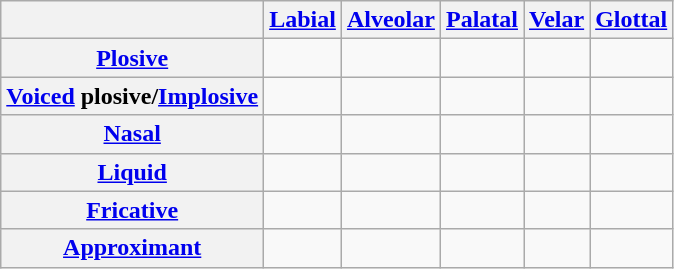<table class="wikitable" style=text-align:center>
<tr>
<th></th>
<th><a href='#'>Labial</a></th>
<th><a href='#'>Alveolar</a></th>
<th><a href='#'>Palatal</a></th>
<th><a href='#'>Velar</a></th>
<th><a href='#'>Glottal</a></th>
</tr>
<tr>
<th><a href='#'>Plosive</a></th>
<td></td>
<td></td>
<td></td>
<td></td>
<td></td>
</tr>
<tr>
<th><a href='#'>Voiced</a> plosive/<a href='#'>Implosive</a></th>
<td></td>
<td></td>
<td></td>
<td></td>
<td></td>
</tr>
<tr>
<th><a href='#'>Nasal</a></th>
<td></td>
<td></td>
<td></td>
<td></td>
<td></td>
</tr>
<tr>
<th><a href='#'>Liquid</a></th>
<td></td>
<td><br></td>
<td></td>
<td></td>
<td></td>
</tr>
<tr>
<th><a href='#'>Fricative</a></th>
<td></td>
<td></td>
<td></td>
<td></td>
<td></td>
</tr>
<tr>
<th><a href='#'>Approximant</a></th>
<td></td>
<td></td>
<td></td>
<td></td>
<td></td>
</tr>
</table>
